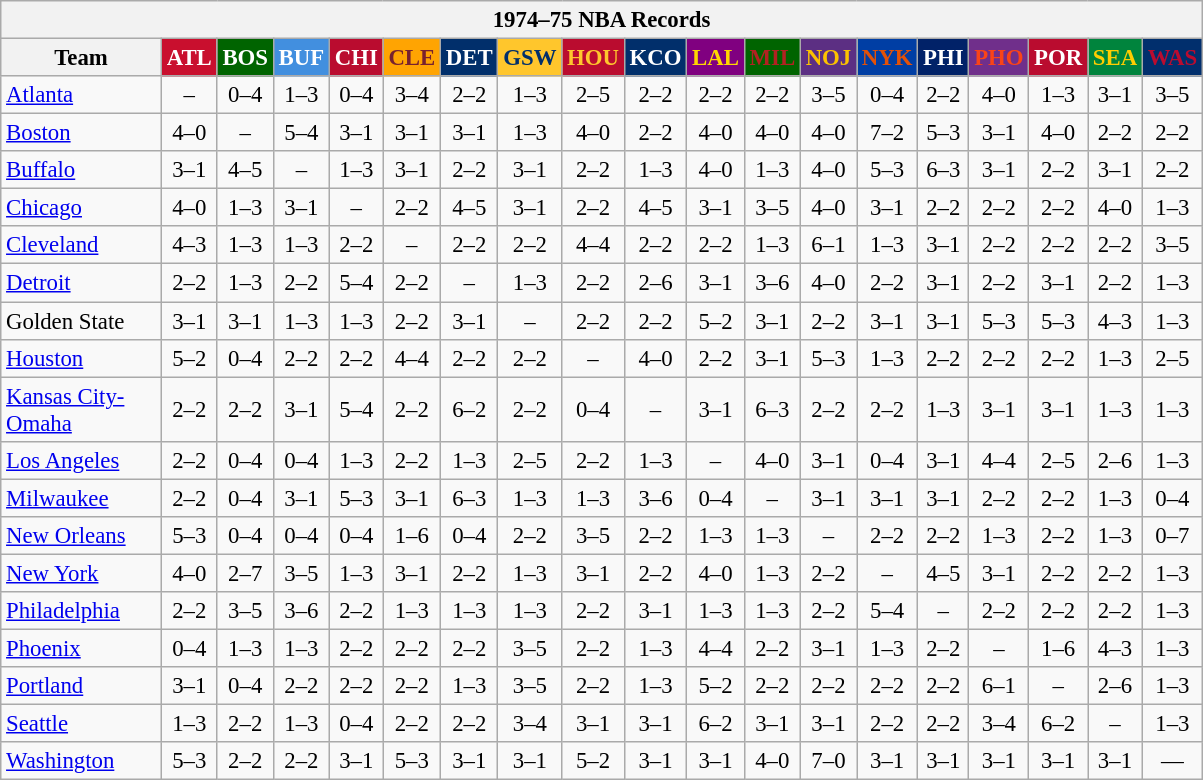<table class="wikitable" style="font-size:95%; text-align:center;">
<tr>
<th colspan=19>1974–75 NBA Records</th>
</tr>
<tr>
<th width=100>Team</th>
<th style="background:#C90F2E;color:#FFFFFF;width=35">ATL</th>
<th style="background:#006400;color:#FFFFFF;width=35">BOS</th>
<th style="background:#428FDF;color:#FFFFFF;width=35">BUF</th>
<th style="background:#BA0C2F;color:#FFFFFF;width=35">CHI</th>
<th style="background:#FFA402;color:#77222F;width=35">CLE</th>
<th style="background:#012F6B;color:#FFFFFF;width=35">DET</th>
<th style="background:#FFC62C;color:#012F6B;width=35">GSW</th>
<th style="background:#BA0C2F;color:#FEC72E;width=35">HOU</th>
<th style="background:#012F6B;color:#FFFFFF;width=35">KCO</th>
<th style="background:#800080;color:#FFD700;width=35">LAL</th>
<th style="background:#006400;color:#B22222;width=35">MIL</th>
<th style="background:#5C2F83;color:#FCC200;width=35">NOJ</th>
<th style="background:#003EA4;color:#E35208;width=35">NYK</th>
<th style="background:#012268;color:#FFFFFF;width=35">PHI</th>
<th style="background:#702F8B;color:#FA4417;width=35">PHO</th>
<th style="background:#BA0C2F;color:#FFFFFF;width=35">POR</th>
<th style="background:#00843D;color:#FFCD01;width=35">SEA</th>
<th style="background:#012F6D;color:#BA0C2F;width=35">WAS</th>
</tr>
<tr>
<td style="text-align:left;"><a href='#'>Atlanta</a></td>
<td>–</td>
<td>0–4</td>
<td>1–3</td>
<td>0–4</td>
<td>3–4</td>
<td>2–2</td>
<td>1–3</td>
<td>2–5</td>
<td>2–2</td>
<td>2–2</td>
<td>2–2</td>
<td>3–5</td>
<td>0–4</td>
<td>2–2</td>
<td>4–0</td>
<td>1–3</td>
<td>3–1</td>
<td>3–5</td>
</tr>
<tr>
<td style="text-align:left;"><a href='#'>Boston</a></td>
<td>4–0</td>
<td>–</td>
<td>5–4</td>
<td>3–1</td>
<td>3–1</td>
<td>3–1</td>
<td>1–3</td>
<td>4–0</td>
<td>2–2</td>
<td>4–0</td>
<td>4–0</td>
<td>4–0</td>
<td>7–2</td>
<td>5–3</td>
<td>3–1</td>
<td>4–0</td>
<td>2–2</td>
<td>2–2</td>
</tr>
<tr>
<td style="text-align:left;"><a href='#'>Buffalo</a></td>
<td>3–1</td>
<td>4–5</td>
<td>–</td>
<td>1–3</td>
<td>3–1</td>
<td>2–2</td>
<td>3–1</td>
<td>2–2</td>
<td>1–3</td>
<td>4–0</td>
<td>1–3</td>
<td>4–0</td>
<td>5–3</td>
<td>6–3</td>
<td>3–1</td>
<td>2–2</td>
<td>3–1</td>
<td>2–2</td>
</tr>
<tr>
<td style="text-align:left;"><a href='#'>Chicago</a></td>
<td>4–0</td>
<td>1–3</td>
<td>3–1</td>
<td>–</td>
<td>2–2</td>
<td>4–5</td>
<td>3–1</td>
<td>2–2</td>
<td>4–5</td>
<td>3–1</td>
<td>3–5</td>
<td>4–0</td>
<td>3–1</td>
<td>2–2</td>
<td>2–2</td>
<td>2–2</td>
<td>4–0</td>
<td>1–3</td>
</tr>
<tr>
<td style="text-align:left;"><a href='#'>Cleveland</a></td>
<td>4–3</td>
<td>1–3</td>
<td>1–3</td>
<td>2–2</td>
<td>–</td>
<td>2–2</td>
<td>2–2</td>
<td>4–4</td>
<td>2–2</td>
<td>2–2</td>
<td>1–3</td>
<td>6–1</td>
<td>1–3</td>
<td>3–1</td>
<td>2–2</td>
<td>2–2</td>
<td>2–2</td>
<td>3–5</td>
</tr>
<tr>
<td style="text-align:left;"><a href='#'>Detroit</a></td>
<td>2–2</td>
<td>1–3</td>
<td>2–2</td>
<td>5–4</td>
<td>2–2</td>
<td>–</td>
<td>1–3</td>
<td>2–2</td>
<td>2–6</td>
<td>3–1</td>
<td>3–6</td>
<td>4–0</td>
<td>2–2</td>
<td>3–1</td>
<td>2–2</td>
<td>3–1</td>
<td>2–2</td>
<td>1–3</td>
</tr>
<tr>
<td style="text-align:left;">Golden State</td>
<td>3–1</td>
<td>3–1</td>
<td>1–3</td>
<td>1–3</td>
<td>2–2</td>
<td>3–1</td>
<td>–</td>
<td>2–2</td>
<td>2–2</td>
<td>5–2</td>
<td>3–1</td>
<td>2–2</td>
<td>3–1</td>
<td>3–1</td>
<td>5–3</td>
<td>5–3</td>
<td>4–3</td>
<td>1–3</td>
</tr>
<tr>
<td style="text-align:left;"><a href='#'>Houston</a></td>
<td>5–2</td>
<td>0–4</td>
<td>2–2</td>
<td>2–2</td>
<td>4–4</td>
<td>2–2</td>
<td>2–2</td>
<td>–</td>
<td>4–0</td>
<td>2–2</td>
<td>3–1</td>
<td>5–3</td>
<td>1–3</td>
<td>2–2</td>
<td>2–2</td>
<td>2–2</td>
<td>1–3</td>
<td>2–5</td>
</tr>
<tr>
<td style="text-align:left;"><a href='#'>Kansas City-Omaha</a></td>
<td>2–2</td>
<td>2–2</td>
<td>3–1</td>
<td>5–4</td>
<td>2–2</td>
<td>6–2</td>
<td>2–2</td>
<td>0–4</td>
<td>–</td>
<td>3–1</td>
<td>6–3</td>
<td>2–2</td>
<td>2–2</td>
<td>1–3</td>
<td>3–1</td>
<td>3–1</td>
<td>1–3</td>
<td>1–3</td>
</tr>
<tr>
<td style="text-align:left;"><a href='#'>Los Angeles</a></td>
<td>2–2</td>
<td>0–4</td>
<td>0–4</td>
<td>1–3</td>
<td>2–2</td>
<td>1–3</td>
<td>2–5</td>
<td>2–2</td>
<td>1–3</td>
<td>–</td>
<td>4–0</td>
<td>3–1</td>
<td>0–4</td>
<td>3–1</td>
<td>4–4</td>
<td>2–5</td>
<td>2–6</td>
<td>1–3</td>
</tr>
<tr>
<td style="text-align:left;"><a href='#'>Milwaukee</a></td>
<td>2–2</td>
<td>0–4</td>
<td>3–1</td>
<td>5–3</td>
<td>3–1</td>
<td>6–3</td>
<td>1–3</td>
<td>1–3</td>
<td>3–6</td>
<td>0–4</td>
<td>–</td>
<td>3–1</td>
<td>3–1</td>
<td>3–1</td>
<td>2–2</td>
<td>2–2</td>
<td>1–3</td>
<td>0–4</td>
</tr>
<tr>
<td style="text-align:left;"><a href='#'>New Orleans</a></td>
<td>5–3</td>
<td>0–4</td>
<td>0–4</td>
<td>0–4</td>
<td>1–6</td>
<td>0–4</td>
<td>2–2</td>
<td>3–5</td>
<td>2–2</td>
<td>1–3</td>
<td>1–3</td>
<td>–</td>
<td>2–2</td>
<td>2–2</td>
<td>1–3</td>
<td>2–2</td>
<td>1–3</td>
<td>0–7</td>
</tr>
<tr>
<td style="text-align:left;"><a href='#'>New York</a></td>
<td>4–0</td>
<td>2–7</td>
<td>3–5</td>
<td>1–3</td>
<td>3–1</td>
<td>2–2</td>
<td>1–3</td>
<td>3–1</td>
<td>2–2</td>
<td>4–0</td>
<td>1–3</td>
<td>2–2</td>
<td>–</td>
<td>4–5</td>
<td>3–1</td>
<td>2–2</td>
<td>2–2</td>
<td>1–3</td>
</tr>
<tr>
<td style="text-align:left;"><a href='#'>Philadelphia</a></td>
<td>2–2</td>
<td>3–5</td>
<td>3–6</td>
<td>2–2</td>
<td>1–3</td>
<td>1–3</td>
<td>1–3</td>
<td>2–2</td>
<td>3–1</td>
<td>1–3</td>
<td>1–3</td>
<td>2–2</td>
<td>5–4</td>
<td>–</td>
<td>2–2</td>
<td>2–2</td>
<td>2–2</td>
<td>1–3</td>
</tr>
<tr>
<td style="text-align:left;"><a href='#'>Phoenix</a></td>
<td>0–4</td>
<td>1–3</td>
<td>1–3</td>
<td>2–2</td>
<td>2–2</td>
<td>2–2</td>
<td>3–5</td>
<td>2–2</td>
<td>1–3</td>
<td>4–4</td>
<td>2–2</td>
<td>3–1</td>
<td>1–3</td>
<td>2–2</td>
<td>–</td>
<td>1–6</td>
<td>4–3</td>
<td>1–3</td>
</tr>
<tr>
<td style="text-align:left;"><a href='#'>Portland</a></td>
<td>3–1</td>
<td>0–4</td>
<td>2–2</td>
<td>2–2</td>
<td>2–2</td>
<td>1–3</td>
<td>3–5</td>
<td>2–2</td>
<td>1–3</td>
<td>5–2</td>
<td>2–2</td>
<td>2–2</td>
<td>2–2</td>
<td>2–2</td>
<td>6–1</td>
<td>–</td>
<td>2–6</td>
<td>1–3</td>
</tr>
<tr>
<td style="text-align:left;"><a href='#'>Seattle</a></td>
<td>1–3</td>
<td>2–2</td>
<td>1–3</td>
<td>0–4</td>
<td>2–2</td>
<td>2–2</td>
<td>3–4</td>
<td>3–1</td>
<td>3–1</td>
<td>6–2</td>
<td>3–1</td>
<td>3–1</td>
<td>2–2</td>
<td>2–2</td>
<td>3–4</td>
<td>6–2</td>
<td>–</td>
<td>1–3</td>
</tr>
<tr>
<td style="text-align:left;"><a href='#'>Washington</a></td>
<td>5–3</td>
<td>2–2</td>
<td>2–2</td>
<td>3–1</td>
<td>5–3</td>
<td>3–1</td>
<td>3–1</td>
<td>5–2</td>
<td>3–1</td>
<td>3–1</td>
<td>4–0</td>
<td>7–0</td>
<td>3–1</td>
<td>3–1</td>
<td>3–1</td>
<td>3–1</td>
<td>3–1</td>
<td>—</td>
</tr>
</table>
